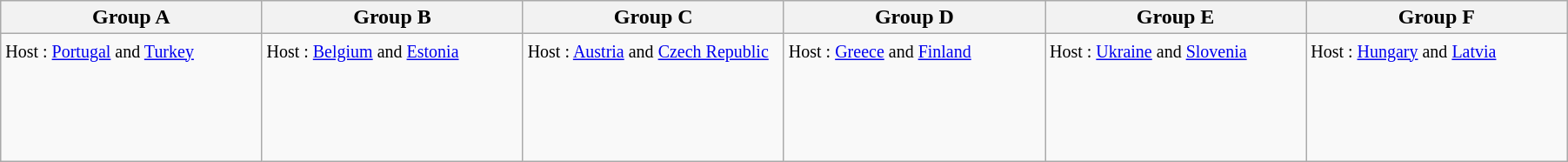<table class="wikitable">
<tr>
<th width=16%>Group A</th>
<th width=16%>Group B</th>
<th width=16%>Group C</th>
<th width=16%>Group D</th>
<th width=16%>Group E</th>
<th width=16%>Group F</th>
</tr>
<tr>
<td><small>Host : <a href='#'>Portugal</a> and <a href='#'>Turkey</a></small><br> <br>
 <br>
 <br>
 <br></td>
<td><small>Host : <a href='#'>Belgium</a> and <a href='#'>Estonia</a></small><br> <br>
 <br>
 <br>
 <br></td>
<td><small>Host : <a href='#'>Austria</a> and <a href='#'>Czech Republic</a></small><br> <br>
 <br>
 <br>
 <br></td>
<td><small>Host : <a href='#'>Greece</a> and <a href='#'>Finland</a></small><br> <br>
 <br>
 <br>
 <br></td>
<td><small>Host : <a href='#'>Ukraine</a> and <a href='#'>Slovenia</a></small><br> <br>
 <br>
 <br>
 <br></td>
<td><small>Host : <a href='#'>Hungary</a> and <a href='#'>Latvia</a></small><br> <br>
 <br>
 <br>
 <br></td>
</tr>
</table>
